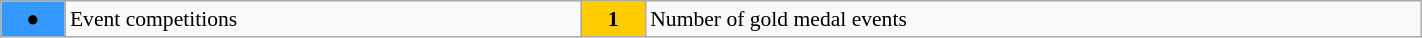<table class=wikitable style="margin:0.5em auto; font-size:90%;position:relative;width:75%;">
<tr>
<td style="width:2.5em; background:#39f; text-align:center;">●</td>
<td>Event competitions</td>
<td style="width:2.5em; background:#fc0; text-align:center;"><strong>1</strong></td>
<td>Number of gold medal events</td>
</tr>
</table>
